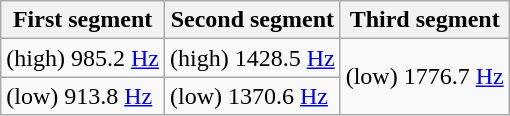<table class="wikitable">
<tr>
<th>First segment</th>
<th>Second segment</th>
<th>Third segment</th>
</tr>
<tr>
<td>(high) 985.2 <a href='#'>Hz</a></td>
<td>(high) 1428.5 <a href='#'>Hz</a></td>
<td rowspan=2>(low) 1776.7 <a href='#'>Hz</a></td>
</tr>
<tr>
<td>(low) 913.8 <a href='#'>Hz</a></td>
<td>(low) 1370.6 <a href='#'>Hz</a></td>
</tr>
</table>
